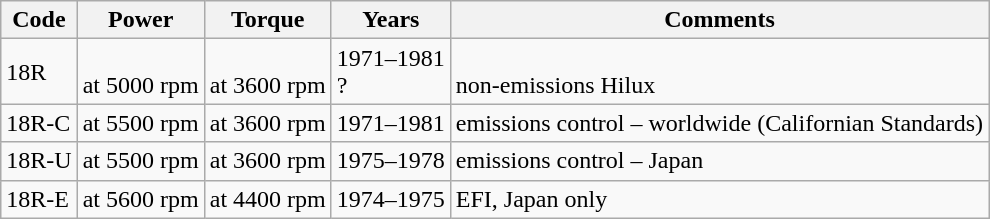<table class="wikitable">
<tr>
<th>Code</th>
<th>Power</th>
<th>Torque</th>
<th>Years</th>
<th>Comments</th>
</tr>
<tr>
<td>18R</td>
<td><br> at 5000 rpm</td>
<td><br> at 3600 rpm</td>
<td>1971–1981 <br> ?</td>
<td><br> non-emissions Hilux</td>
</tr>
<tr>
<td>18R-C</td>
<td> at 5500 rpm</td>
<td> at 3600 rpm</td>
<td>1971–1981</td>
<td>emissions control – worldwide (Californian Standards)</td>
</tr>
<tr>
<td>18R-U</td>
<td> at 5500 rpm</td>
<td> at 3600 rpm</td>
<td>1975–1978</td>
<td>emissions control – Japan</td>
</tr>
<tr>
<td>18R-E</td>
<td> at 5600 rpm</td>
<td> at 4400 rpm</td>
<td>1974–1975</td>
<td>EFI, Japan only</td>
</tr>
</table>
